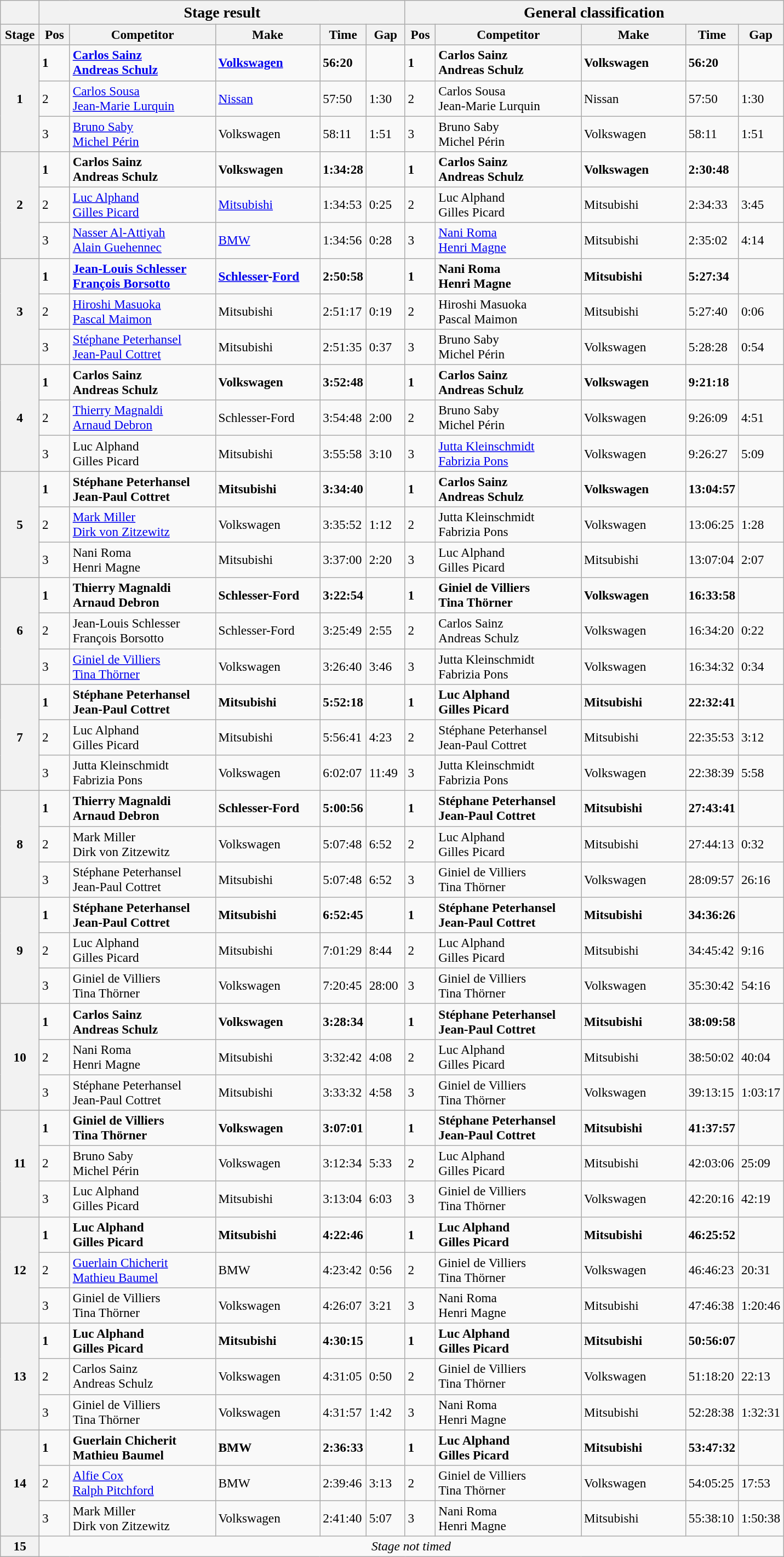<table class="wikitable" style="font-size:97%;">
<tr>
<th></th>
<th colspan=5><big>Stage result </big></th>
<th colspan=5><big>General classification</big></th>
</tr>
<tr>
<th width="40px">Stage</th>
<th width="30px">Pos</th>
<th width="170px">Competitor</th>
<th width="120px">Make</th>
<th width="40px">Time</th>
<th width="40px">Gap</th>
<th width="30px">Pos</th>
<th width="170px">Competitor</th>
<th width="120px">Make</th>
<th width="40px">Time</th>
<th width="40px">Gap</th>
</tr>
<tr>
<th rowspan=3>1</th>
<td><strong>1</strong></td>
<td><strong> <a href='#'>Carlos Sainz</a> <br>  <a href='#'>Andreas Schulz</a></strong></td>
<td><strong><a href='#'>Volkswagen</a></strong></td>
<td><strong>56:20</strong></td>
<td></td>
<td><strong>1</strong></td>
<td><strong> Carlos Sainz <br>  Andreas Schulz</strong></td>
<td><strong>Volkswagen</strong></td>
<td><strong>56:20</strong></td>
<td></td>
</tr>
<tr>
<td>2</td>
<td> <a href='#'>Carlos Sousa</a> <br>  <a href='#'>Jean-Marie Lurquin</a></td>
<td><a href='#'>Nissan</a></td>
<td>57:50</td>
<td>1:30</td>
<td>2</td>
<td> Carlos Sousa <br>  Jean-Marie Lurquin</td>
<td>Nissan</td>
<td>57:50</td>
<td>1:30</td>
</tr>
<tr>
<td>3</td>
<td> <a href='#'>Bruno Saby</a> <br>  <a href='#'>Michel Périn</a></td>
<td>Volkswagen</td>
<td>58:11</td>
<td>1:51</td>
<td>3</td>
<td> Bruno Saby <br>  Michel Périn</td>
<td>Volkswagen</td>
<td>58:11</td>
<td>1:51</td>
</tr>
<tr>
<th rowspan=3>2</th>
<td><strong>1</strong></td>
<td><strong> Carlos Sainz <br>  Andreas Schulz</strong></td>
<td><strong>Volkswagen</strong></td>
<td><strong>1:34:28</strong></td>
<td></td>
<td><strong>1</strong></td>
<td><strong> Carlos Sainz <br>  Andreas Schulz</strong></td>
<td><strong>Volkswagen</strong></td>
<td><strong>2:30:48</strong></td>
<td></td>
</tr>
<tr>
<td>2</td>
<td> <a href='#'>Luc Alphand</a> <br>  <a href='#'>Gilles Picard</a></td>
<td><a href='#'>Mitsubishi</a></td>
<td>1:34:53</td>
<td>0:25</td>
<td>2</td>
<td> Luc Alphand <br>  Gilles Picard</td>
<td>Mitsubishi</td>
<td>2:34:33</td>
<td>3:45</td>
</tr>
<tr>
<td>3</td>
<td> <a href='#'>Nasser Al-Attiyah</a> <br>  <a href='#'>Alain Guehennec</a></td>
<td><a href='#'>BMW</a></td>
<td>1:34:56</td>
<td>0:28</td>
<td>3</td>
<td> <a href='#'>Nani Roma</a> <br>  <a href='#'>Henri Magne</a></td>
<td>Mitsubishi</td>
<td>2:35:02</td>
<td>4:14</td>
</tr>
<tr>
<th rowspan=3>3</th>
<td><strong>1</strong></td>
<td><strong> <a href='#'>Jean-Louis Schlesser</a> <br>  <a href='#'>François Borsotto</a></strong></td>
<td><strong><a href='#'>Schlesser</a>-<a href='#'>Ford</a></strong></td>
<td><strong>2:50:58</strong></td>
<td></td>
<td><strong>1</strong></td>
<td><strong> Nani Roma <br>  Henri Magne</strong></td>
<td><strong>Mitsubishi</strong></td>
<td><strong>5:27:34</strong></td>
<td></td>
</tr>
<tr>
<td>2</td>
<td> <a href='#'>Hiroshi Masuoka</a> <br>  <a href='#'>Pascal Maimon</a></td>
<td>Mitsubishi</td>
<td>2:51:17</td>
<td>0:19</td>
<td>2</td>
<td> Hiroshi Masuoka <br>  Pascal Maimon</td>
<td>Mitsubishi</td>
<td>5:27:40</td>
<td>0:06</td>
</tr>
<tr>
<td>3</td>
<td> <a href='#'>Stéphane Peterhansel</a> <br>  <a href='#'>Jean-Paul Cottret</a></td>
<td>Mitsubishi</td>
<td>2:51:35</td>
<td>0:37</td>
<td>3</td>
<td> Bruno Saby <br>  Michel Périn</td>
<td>Volkswagen</td>
<td>5:28:28</td>
<td>0:54</td>
</tr>
<tr>
<th rowspan=3>4</th>
<td><strong>1</strong></td>
<td><strong> Carlos Sainz <br>  Andreas Schulz</strong></td>
<td><strong>Volkswagen</strong></td>
<td><strong>3:52:48</strong></td>
<td></td>
<td><strong>1</strong></td>
<td><strong> Carlos Sainz <br>  Andreas Schulz</strong></td>
<td><strong>Volkswagen</strong></td>
<td><strong>9:21:18</strong></td>
<td></td>
</tr>
<tr>
<td>2</td>
<td> <a href='#'>Thierry Magnaldi</a> <br>  <a href='#'>Arnaud Debron</a></td>
<td>Schlesser-Ford</td>
<td>3:54:48</td>
<td>2:00</td>
<td>2</td>
<td> Bruno Saby <br>  Michel Périn</td>
<td>Volkswagen</td>
<td>9:26:09</td>
<td>4:51</td>
</tr>
<tr>
<td>3</td>
<td> Luc Alphand <br>  Gilles Picard</td>
<td>Mitsubishi</td>
<td>3:55:58</td>
<td>3:10</td>
<td>3</td>
<td> <a href='#'>Jutta Kleinschmidt</a> <br>  <a href='#'>Fabrizia Pons</a></td>
<td>Volkswagen</td>
<td>9:26:27</td>
<td>5:09</td>
</tr>
<tr>
<th rowspan=3>5</th>
<td><strong>1</strong></td>
<td><strong> Stéphane Peterhansel <br>  Jean-Paul Cottret</strong></td>
<td><strong>Mitsubishi</strong></td>
<td><strong>3:34:40</strong></td>
<td></td>
<td><strong>1</strong></td>
<td><strong> Carlos Sainz <br>  Andreas Schulz</strong></td>
<td><strong>Volkswagen</strong></td>
<td><strong>13:04:57</strong></td>
<td></td>
</tr>
<tr>
<td>2</td>
<td> <a href='#'>Mark Miller</a> <br>  <a href='#'>Dirk von Zitzewitz</a></td>
<td>Volkswagen</td>
<td>3:35:52</td>
<td>1:12</td>
<td>2</td>
<td> Jutta Kleinschmidt <br>  Fabrizia Pons</td>
<td>Volkswagen</td>
<td>13:06:25</td>
<td>1:28</td>
</tr>
<tr>
<td>3</td>
<td> Nani Roma <br>  Henri Magne</td>
<td>Mitsubishi</td>
<td>3:37:00</td>
<td>2:20</td>
<td>3</td>
<td> Luc Alphand <br>  Gilles Picard</td>
<td>Mitsubishi</td>
<td>13:07:04</td>
<td>2:07</td>
</tr>
<tr>
<th rowspan=3>6</th>
<td><strong>1</strong></td>
<td><strong> Thierry Magnaldi <br>  Arnaud Debron</strong></td>
<td><strong>Schlesser-Ford</strong></td>
<td><strong>3:22:54</strong></td>
<td></td>
<td><strong>1</strong></td>
<td><strong> Giniel de Villiers <br>  Tina Thörner</strong></td>
<td><strong>Volkswagen</strong></td>
<td><strong>16:33:58</strong></td>
<td></td>
</tr>
<tr>
<td>2</td>
<td> Jean-Louis Schlesser <br>  François Borsotto</td>
<td>Schlesser-Ford</td>
<td>3:25:49</td>
<td>2:55</td>
<td>2</td>
<td> Carlos Sainz <br>  Andreas Schulz</td>
<td>Volkswagen</td>
<td>16:34:20</td>
<td>0:22</td>
</tr>
<tr>
<td>3</td>
<td> <a href='#'>Giniel de Villiers</a> <br>  <a href='#'>Tina Thörner</a></td>
<td>Volkswagen</td>
<td>3:26:40</td>
<td>3:46</td>
<td>3</td>
<td> Jutta Kleinschmidt <br>  Fabrizia Pons</td>
<td>Volkswagen</td>
<td>16:34:32</td>
<td>0:34</td>
</tr>
<tr>
<th rowspan=3>7</th>
<td><strong>1</strong></td>
<td><strong> Stéphane Peterhansel <br>  Jean-Paul Cottret</strong></td>
<td><strong>Mitsubishi</strong></td>
<td><strong>5:52:18</strong></td>
<td></td>
<td><strong>1</strong></td>
<td><strong> Luc Alphand <br>  Gilles Picard</strong></td>
<td><strong>Mitsubishi</strong></td>
<td><strong>22:32:41</strong></td>
<td></td>
</tr>
<tr>
<td>2</td>
<td> Luc Alphand <br>  Gilles Picard</td>
<td>Mitsubishi</td>
<td>5:56:41</td>
<td>4:23</td>
<td>2</td>
<td> Stéphane Peterhansel <br>  Jean-Paul Cottret</td>
<td>Mitsubishi</td>
<td>22:35:53</td>
<td>3:12</td>
</tr>
<tr>
<td>3</td>
<td> Jutta Kleinschmidt <br>  Fabrizia Pons</td>
<td>Volkswagen</td>
<td>6:02:07</td>
<td>11:49</td>
<td>3</td>
<td> Jutta Kleinschmidt <br>  Fabrizia Pons</td>
<td>Volkswagen</td>
<td>22:38:39</td>
<td>5:58</td>
</tr>
<tr>
<th rowspan=3>8</th>
<td><strong>1</strong></td>
<td><strong> Thierry Magnaldi <br>  Arnaud Debron</strong></td>
<td><strong>Schlesser-Ford</strong></td>
<td><strong>5:00:56</strong></td>
<td></td>
<td><strong>1</strong></td>
<td><strong> Stéphane Peterhansel <br>  Jean-Paul Cottret</strong></td>
<td><strong>Mitsubishi</strong></td>
<td><strong>27:43:41</strong></td>
<td></td>
</tr>
<tr>
<td>2</td>
<td> Mark Miller <br>  Dirk von Zitzewitz</td>
<td>Volkswagen</td>
<td>5:07:48</td>
<td>6:52</td>
<td>2</td>
<td> Luc Alphand <br>  Gilles Picard</td>
<td>Mitsubishi</td>
<td>27:44:13</td>
<td>0:32</td>
</tr>
<tr>
<td>3</td>
<td> Stéphane Peterhansel <br>  Jean-Paul Cottret</td>
<td>Mitsubishi</td>
<td>5:07:48</td>
<td>6:52</td>
<td>3</td>
<td> Giniel de Villiers <br>  Tina Thörner</td>
<td>Volkswagen</td>
<td>28:09:57</td>
<td>26:16</td>
</tr>
<tr>
<th rowspan=3>9</th>
<td><strong>1</strong></td>
<td><strong> Stéphane Peterhansel <br>  Jean-Paul Cottret</strong></td>
<td><strong>Mitsubishi</strong></td>
<td><strong>6:52:45</strong></td>
<td></td>
<td><strong>1</strong></td>
<td><strong> Stéphane Peterhansel <br>  Jean-Paul Cottret</strong></td>
<td><strong>Mitsubishi</strong></td>
<td><strong>34:36:26</strong></td>
<td></td>
</tr>
<tr>
<td>2</td>
<td> Luc Alphand <br>  Gilles Picard</td>
<td>Mitsubishi</td>
<td>7:01:29</td>
<td>8:44</td>
<td>2</td>
<td> Luc Alphand <br>  Gilles Picard</td>
<td>Mitsubishi</td>
<td>34:45:42</td>
<td>9:16</td>
</tr>
<tr>
<td>3</td>
<td> Giniel de Villiers <br>  Tina Thörner</td>
<td>Volkswagen</td>
<td>7:20:45</td>
<td>28:00</td>
<td>3</td>
<td> Giniel de Villiers <br>  Tina Thörner</td>
<td>Volkswagen</td>
<td>35:30:42</td>
<td>54:16</td>
</tr>
<tr>
<th rowspan=3>10</th>
<td><strong>1</strong></td>
<td><strong> Carlos Sainz <br>  Andreas Schulz</strong></td>
<td><strong>Volkswagen</strong></td>
<td><strong>3:28:34</strong></td>
<td></td>
<td><strong>1</strong></td>
<td><strong> Stéphane Peterhansel <br>  Jean-Paul Cottret</strong></td>
<td><strong>Mitsubishi</strong></td>
<td><strong>38:09:58</strong></td>
<td></td>
</tr>
<tr>
<td>2</td>
<td> Nani Roma <br>  Henri Magne</td>
<td>Mitsubishi</td>
<td>3:32:42</td>
<td>4:08</td>
<td>2</td>
<td> Luc Alphand <br>  Gilles Picard</td>
<td>Mitsubishi</td>
<td>38:50:02</td>
<td>40:04</td>
</tr>
<tr>
<td>3</td>
<td> Stéphane Peterhansel <br>  Jean-Paul Cottret</td>
<td>Mitsubishi</td>
<td>3:33:32</td>
<td>4:58</td>
<td>3</td>
<td> Giniel de Villiers <br>  Tina Thörner</td>
<td>Volkswagen</td>
<td>39:13:15</td>
<td>1:03:17</td>
</tr>
<tr>
<th rowspan=3>11</th>
<td><strong>1</strong></td>
<td><strong> Giniel de Villiers <br>  Tina Thörner</strong></td>
<td><strong>Volkswagen</strong></td>
<td><strong>3:07:01</strong></td>
<td></td>
<td><strong>1</strong></td>
<td><strong> Stéphane Peterhansel <br>  Jean-Paul Cottret</strong></td>
<td><strong>Mitsubishi</strong></td>
<td><strong>41:37:57</strong></td>
<td></td>
</tr>
<tr>
<td>2</td>
<td> Bruno Saby <br>  Michel Périn</td>
<td>Volkswagen</td>
<td>3:12:34</td>
<td>5:33</td>
<td>2</td>
<td> Luc Alphand <br>  Gilles Picard</td>
<td>Mitsubishi</td>
<td>42:03:06</td>
<td>25:09</td>
</tr>
<tr>
<td>3</td>
<td> Luc Alphand <br>  Gilles Picard</td>
<td>Mitsubishi</td>
<td>3:13:04</td>
<td>6:03</td>
<td>3</td>
<td> Giniel de Villiers <br>  Tina Thörner</td>
<td>Volkswagen</td>
<td>42:20:16</td>
<td>42:19</td>
</tr>
<tr>
<th rowspan=3>12</th>
<td><strong>1</strong></td>
<td><strong> Luc Alphand <br>  Gilles Picard</strong></td>
<td><strong>Mitsubishi</strong></td>
<td><strong>4:22:46</strong></td>
<td></td>
<td><strong>1</strong></td>
<td><strong> Luc Alphand <br>  Gilles Picard</strong></td>
<td><strong>Mitsubishi</strong></td>
<td><strong>46:25:52</strong></td>
<td></td>
</tr>
<tr>
<td>2</td>
<td> <a href='#'>Guerlain Chicherit</a> <br>  <a href='#'>Mathieu Baumel</a></td>
<td>BMW</td>
<td>4:23:42</td>
<td>0:56</td>
<td>2</td>
<td> Giniel de Villiers <br>  Tina Thörner</td>
<td>Volkswagen</td>
<td>46:46:23</td>
<td>20:31</td>
</tr>
<tr>
<td>3</td>
<td> Giniel de Villiers <br>  Tina Thörner</td>
<td>Volkswagen</td>
<td>4:26:07</td>
<td>3:21</td>
<td>3</td>
<td> Nani Roma <br>  Henri Magne</td>
<td>Mitsubishi</td>
<td>47:46:38</td>
<td>1:20:46</td>
</tr>
<tr>
<th rowspan=3>13</th>
<td><strong>1</strong></td>
<td><strong> Luc Alphand <br>  Gilles Picard</strong></td>
<td><strong>Mitsubishi</strong></td>
<td><strong>4:30:15</strong></td>
<td></td>
<td><strong>1</strong></td>
<td><strong> Luc Alphand <br>  Gilles Picard</strong></td>
<td><strong>Mitsubishi</strong></td>
<td><strong>50:56:07</strong></td>
<td></td>
</tr>
<tr>
<td>2</td>
<td> Carlos Sainz <br>  Andreas Schulz</td>
<td>Volkswagen</td>
<td>4:31:05</td>
<td>0:50</td>
<td>2</td>
<td> Giniel de Villiers <br>  Tina Thörner</td>
<td>Volkswagen</td>
<td>51:18:20</td>
<td>22:13</td>
</tr>
<tr>
<td>3</td>
<td> Giniel de Villiers <br>  Tina Thörner</td>
<td>Volkswagen</td>
<td>4:31:57</td>
<td>1:42</td>
<td>3</td>
<td> Nani Roma <br>  Henri Magne</td>
<td>Mitsubishi</td>
<td>52:28:38</td>
<td>1:32:31</td>
</tr>
<tr>
<th rowspan=3>14</th>
<td><strong>1</strong></td>
<td><strong> Guerlain Chicherit <br>  Mathieu Baumel</strong></td>
<td><strong>BMW</strong></td>
<td><strong>2:36:33</strong></td>
<td></td>
<td><strong>1</strong></td>
<td><strong> Luc Alphand <br>  Gilles Picard</strong></td>
<td><strong>Mitsubishi</strong></td>
<td><strong>53:47:32</strong></td>
<td></td>
</tr>
<tr>
<td>2</td>
<td> <a href='#'>Alfie Cox</a> <br>  <a href='#'>Ralph Pitchford</a></td>
<td>BMW</td>
<td>2:39:46</td>
<td>3:13</td>
<td>2</td>
<td> Giniel de Villiers <br>  Tina Thörner</td>
<td>Volkswagen</td>
<td>54:05:25</td>
<td>17:53</td>
</tr>
<tr>
<td>3</td>
<td> Mark Miller <br>  Dirk von Zitzewitz</td>
<td>Volkswagen</td>
<td>2:41:40</td>
<td>5:07</td>
<td>3</td>
<td> Nani Roma <br>  Henri Magne</td>
<td>Mitsubishi</td>
<td>55:38:10</td>
<td>1:50:38</td>
</tr>
<tr>
<th>15</th>
<td colspan=10 align=center><em>Stage not timed</em></td>
</tr>
</table>
